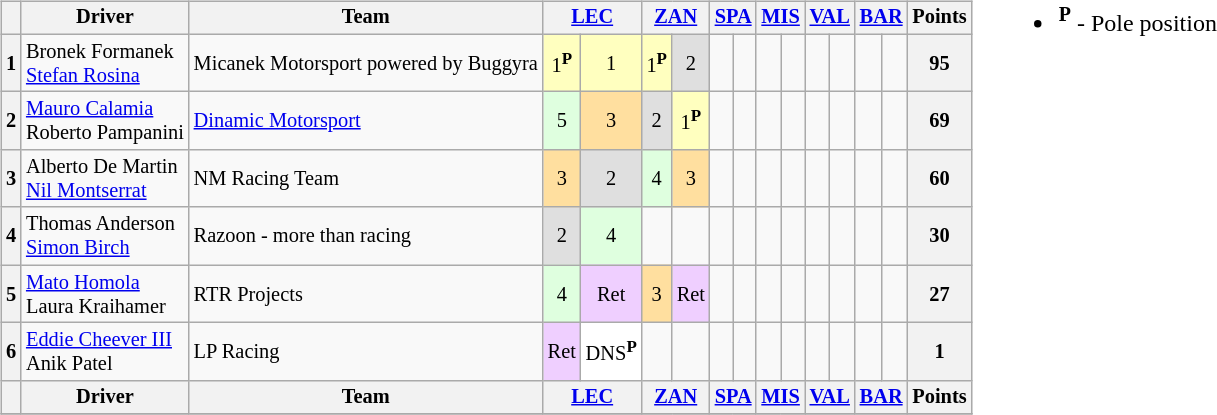<table>
<tr>
<td><br><table class="wikitable" style="font-size:85%; text-align:center;">
<tr>
<th></th>
<th>Driver</th>
<th>Team</th>
<th colspan="2"><a href='#'>LEC</a><br></th>
<th colspan="2"><a href='#'>ZAN</a><br></th>
<th colspan="2"><a href='#'>SPA</a><br></th>
<th colspan="2"><a href='#'>MIS</a><br></th>
<th colspan="2"><a href='#'>VAL</a><br></th>
<th colspan="2"><a href='#'>BAR</a><br></th>
<th>Points</th>
</tr>
<tr>
<th>1</th>
<td align="left"> Bronek Formanek<br> <a href='#'>Stefan Rosina</a></td>
<td align="left"> Micanek Motorsport powered by Buggyra</td>
<td style="background:#FFFFBF;">1<sup><strong>P</strong></sup></td>
<td style="background:#FFFFBF;">1</td>
<td style="background:#FFFFBF;">1<sup><strong>P</strong></sup></td>
<td style="background:#DFDFDF;">2</td>
<td style="background:#;"></td>
<td style="background:#;"></td>
<td style="background:#;"></td>
<td style="background:#;"></td>
<td style="background:#;"></td>
<td style="background:#;"></td>
<td style="background:#;"></td>
<td style="background:#;"></td>
<th>95</th>
</tr>
<tr>
<th>2</th>
<td align="left"> <a href='#'>Mauro Calamia</a><br> Roberto Pampanini</td>
<td align="left"> <a href='#'>Dinamic Motorsport</a></td>
<td style="background:#DFFFDF;">5</td>
<td style="background:#FFDF9F;">3</td>
<td style="background:#DFDFDF;">2</td>
<td style="background:#FFFFBF;">1<sup><strong>P</strong></sup></td>
<td style="background:#;"></td>
<td style="background:#;"></td>
<td style="background:#;"></td>
<td style="background:#;"></td>
<td style="background:#;"></td>
<td style="background:#;"></td>
<td style="background:#;"></td>
<td style="background:#;"></td>
<th>69</th>
</tr>
<tr>
<th>3</th>
<td align="left"> Alberto De Martin<br> <a href='#'>Nil Montserrat</a></td>
<td align="left"> NM Racing Team</td>
<td style="background:#FFDF9F;">3</td>
<td style="background:#DFDFDF;">2</td>
<td style="background:#DFFFDF;">4</td>
<td style="background:#FFDF9F;">3</td>
<td style="background:#;"></td>
<td style="background:#;"></td>
<td style="background:#;"></td>
<td style="background:#;"></td>
<td style="background:#;"></td>
<td style="background:#;"></td>
<td style="background:#;"></td>
<td style="background:#;"></td>
<th>60</th>
</tr>
<tr>
<th>4</th>
<td align="left"> Thomas Anderson<br> <a href='#'>Simon Birch</a></td>
<td align="left"> Razoon - more than racing</td>
<td style="background:#DFDFDF;">2</td>
<td style="background:#DFFFDF;">4</td>
<td style="background:#;"></td>
<td style="background:#;"></td>
<td style="background:#;"></td>
<td style="background:#;"></td>
<td style="background:#;"></td>
<td style="background:#;"></td>
<td style="background:#;"></td>
<td style="background:#;"></td>
<td style="background:#;"></td>
<td style="background:#;"></td>
<th>30</th>
</tr>
<tr>
<th>5</th>
<td align="left"> <a href='#'>Mato Homola</a><br> Laura Kraihamer</td>
<td align="left"> RTR Projects</td>
<td style="background:#DFFFDF;">4</td>
<td style="background:#EFCFFF;">Ret</td>
<td style="background:#FFDF9F;">3</td>
<td style="background:#EFCFFF;">Ret</td>
<td style="background:#;"></td>
<td style="background:#;"></td>
<td style="background:#;"></td>
<td style="background:#;"></td>
<td style="background:#;"></td>
<td style="background:#;"></td>
<td style="background:#;"></td>
<td style="background:#;"></td>
<th>27</th>
</tr>
<tr>
<th>6</th>
<td align="left"> <a href='#'>Eddie Cheever III</a><br> Anik Patel</td>
<td align="left"> LP Racing</td>
<td style="background:#EFCFFF;">Ret</td>
<td style="background:#FFFFFF;">DNS<sup><strong>P</strong></sup></td>
<td style="background:#;"></td>
<td style="background:#;"></td>
<td style="background:#;"></td>
<td style="background:#;"></td>
<td style="background:#;"></td>
<td style="background:#;"></td>
<td style="background:#;"></td>
<td style="background:#;"></td>
<td style="background:#;"></td>
<td style="background:#;"></td>
<th>1</th>
</tr>
<tr>
<th></th>
<th>Driver</th>
<th>Team</th>
<th colspan="2"><a href='#'>LEC</a><br></th>
<th colspan="2"><a href='#'>ZAN</a><br></th>
<th colspan="2"><a href='#'>SPA</a><br></th>
<th colspan="2"><a href='#'>MIS</a><br></th>
<th colspan="2"><a href='#'>VAL</a><br></th>
<th colspan="2"><a href='#'>BAR</a><br></th>
<th>Points</th>
</tr>
<tr>
</tr>
</table>
</td>
<td valign="top"><br><ul><li><span><strong><sup>P</sup></strong> - Pole position</span></li></ul></td>
</tr>
</table>
